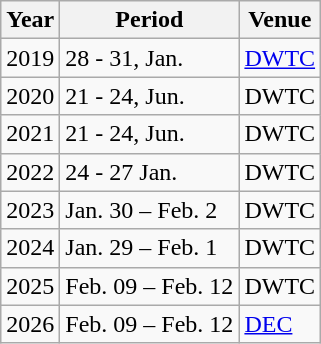<table class="wikitable">
<tr>
<th>Year</th>
<th>Period</th>
<th>Venue</th>
</tr>
<tr>
<td>2019</td>
<td>28 - 31, Jan.</td>
<td><a href='#'>DWTC</a></td>
</tr>
<tr>
<td>2020</td>
<td>21 - 24, Jun.</td>
<td>DWTC</td>
</tr>
<tr>
<td>2021</td>
<td>21 - 24, Jun.</td>
<td>DWTC</td>
</tr>
<tr>
<td>2022</td>
<td>24 - 27 Jan.</td>
<td>DWTC</td>
</tr>
<tr>
<td>2023</td>
<td>Jan. 30 – Feb. 2</td>
<td>DWTC</td>
</tr>
<tr>
<td>2024</td>
<td>Jan. 29 – Feb. 1</td>
<td>DWTC</td>
</tr>
<tr>
<td>2025</td>
<td>Feb. 09 – Feb. 12</td>
<td>DWTC</td>
</tr>
<tr>
<td>2026</td>
<td>Feb. 09 – Feb. 12</td>
<td><a href='#'>DEC</a></td>
</tr>
</table>
